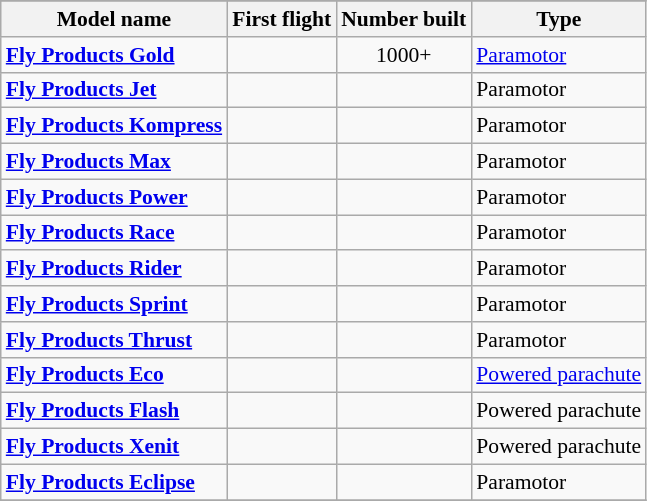<table class="wikitable" align=center style="font-size:90%;">
<tr>
</tr>
<tr style="background:#efefef;">
<th>Model name</th>
<th>First flight</th>
<th>Number built</th>
<th>Type</th>
</tr>
<tr>
<td align=left><strong><a href='#'>Fly Products Gold</a></strong></td>
<td align=center></td>
<td align=center>1000+</td>
<td align=left><a href='#'>Paramotor</a></td>
</tr>
<tr>
<td align=left><strong><a href='#'>Fly Products Jet</a></strong></td>
<td align=center></td>
<td align=center></td>
<td align=left>Paramotor</td>
</tr>
<tr>
<td align=left><strong><a href='#'>Fly Products Kompress</a></strong></td>
<td align=center></td>
<td align=center></td>
<td align=left>Paramotor</td>
</tr>
<tr>
<td align=left><strong><a href='#'>Fly Products Max</a></strong></td>
<td align=center></td>
<td align=center></td>
<td align=left>Paramotor</td>
</tr>
<tr>
<td align=left><strong><a href='#'>Fly Products Power</a></strong></td>
<td align=center></td>
<td align=center></td>
<td align=left>Paramotor</td>
</tr>
<tr>
<td align=left><strong><a href='#'>Fly Products Race</a></strong></td>
<td align=center></td>
<td align=center></td>
<td align=left>Paramotor</td>
</tr>
<tr>
<td align=left><strong><a href='#'>Fly Products Rider</a></strong></td>
<td align=center></td>
<td align=center></td>
<td align=left>Paramotor</td>
</tr>
<tr>
<td align=left><strong><a href='#'>Fly Products Sprint</a></strong></td>
<td align=center></td>
<td align=center></td>
<td align=left>Paramotor</td>
</tr>
<tr>
<td align=left><strong><a href='#'>Fly Products Thrust</a></strong></td>
<td align=center></td>
<td align=center></td>
<td align=left>Paramotor</td>
</tr>
<tr>
<td align=left><strong><a href='#'>Fly Products Eco</a></strong></td>
<td align=center></td>
<td align=center></td>
<td align=left><a href='#'>Powered parachute</a></td>
</tr>
<tr>
<td align=left><strong><a href='#'>Fly Products Flash</a></strong></td>
<td align=center></td>
<td align=center></td>
<td align=left>Powered parachute</td>
</tr>
<tr>
<td align=left><strong><a href='#'>Fly Products Xenit</a></strong></td>
<td align=center></td>
<td align=center></td>
<td align=left>Powered parachute</td>
</tr>
<tr>
<td align=left><strong><a href='#'>Fly Products Eclipse</a></strong></td>
<td align=center></td>
<td align=center></td>
<td align=left>Paramotor</td>
</tr>
<tr>
</tr>
</table>
